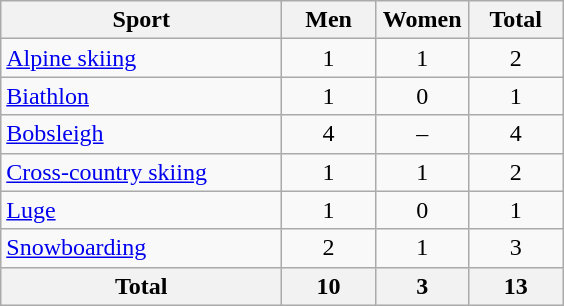<table class="wikitable sortable" style="text-align:center;">
<tr>
<th width=180>Sport</th>
<th width=55>Men</th>
<th width=55>Women</th>
<th width=55>Total</th>
</tr>
<tr>
<td align=left><a href='#'>Alpine skiing</a></td>
<td>1</td>
<td>1</td>
<td>2</td>
</tr>
<tr>
<td align=left><a href='#'>Biathlon</a></td>
<td>1</td>
<td>0</td>
<td>1</td>
</tr>
<tr>
<td align=left><a href='#'>Bobsleigh</a></td>
<td>4</td>
<td>–</td>
<td>4</td>
</tr>
<tr>
<td align=left><a href='#'>Cross-country skiing</a></td>
<td>1</td>
<td>1</td>
<td>2</td>
</tr>
<tr>
<td align=left><a href='#'>Luge</a></td>
<td>1</td>
<td>0</td>
<td>1</td>
</tr>
<tr>
<td align=left><a href='#'>Snowboarding</a></td>
<td>2</td>
<td>1</td>
<td>3</td>
</tr>
<tr>
<th>Total</th>
<th>10</th>
<th>3</th>
<th>13</th>
</tr>
</table>
